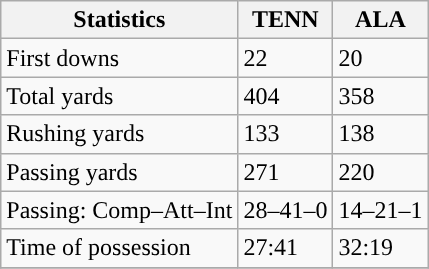<table class="wikitable" style="float: left;">
<tr>
<th>Statistics</th>
<th>TENN</th>
<th>ALA</th>
</tr>
<tr>
<td>First downs</td>
<td>22</td>
<td>20</td>
</tr>
<tr>
<td>Total yards</td>
<td>404</td>
<td>358</td>
</tr>
<tr>
<td>Rushing yards</td>
<td>133</td>
<td>138</td>
</tr>
<tr>
<td>Passing yards</td>
<td>271</td>
<td>220</td>
</tr>
<tr>
<td>Passing: Comp–Att–Int</td>
<td>28–41–0</td>
<td>14–21–1</td>
</tr>
<tr>
<td>Time of possession</td>
<td>27:41</td>
<td>32:19</td>
</tr>
<tr>
</tr>
</table>
